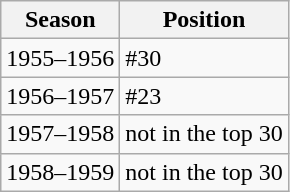<table class="wikitable">
<tr>
<th>Season</th>
<th>Position</th>
</tr>
<tr>
<td>1955–1956</td>
<td>#30</td>
</tr>
<tr>
<td>1956–1957</td>
<td>#23</td>
</tr>
<tr>
<td>1957–1958</td>
<td>not in the top 30</td>
</tr>
<tr>
<td>1958–1959</td>
<td>not in the top 30</td>
</tr>
</table>
